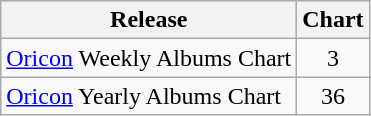<table class="wikitable">
<tr>
<th>Release</th>
<th>Chart</th>
</tr>
<tr>
<td><a href='#'>Oricon</a> Weekly Albums Chart</td>
<td align="center">3</td>
</tr>
<tr>
<td align="left"><a href='#'>Oricon</a> Yearly Albums Chart</td>
<td align="center">36</td>
</tr>
</table>
